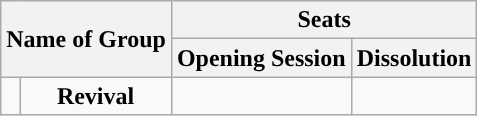<table class="wikitable">
<tr>
<th colspan="2" rowspan="2">Name of Group</th>
<th colspan="2">Seats</th>
</tr>
<tr>
<th>Opening Session</th>
<th>Dissolution</th>
</tr>
<tr>
<td style="color:inherit;background:"></td>
<td style="text-align:center"><strong>Revival</strong></td>
<td></td>
<td></td>
</tr>
</table>
